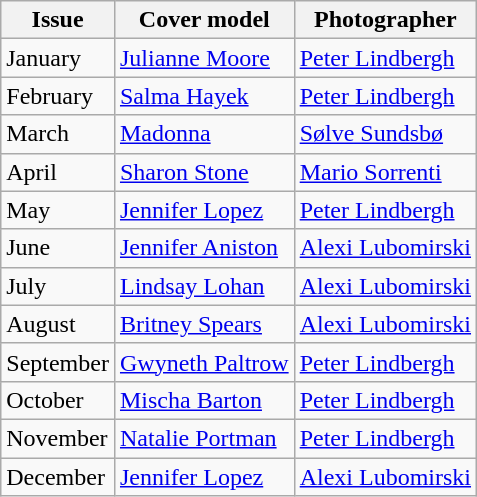<table class="sortable wikitable">
<tr>
<th>Issue</th>
<th>Cover model</th>
<th>Photographer</th>
</tr>
<tr>
<td>January</td>
<td><a href='#'>Julianne Moore</a></td>
<td><a href='#'>Peter Lindbergh</a></td>
</tr>
<tr>
<td>February</td>
<td><a href='#'>Salma Hayek</a></td>
<td><a href='#'>Peter Lindbergh</a></td>
</tr>
<tr>
<td>March</td>
<td><a href='#'>Madonna</a></td>
<td><a href='#'>Sølve Sundsbø</a></td>
</tr>
<tr>
<td>April</td>
<td><a href='#'>Sharon Stone</a></td>
<td><a href='#'>Mario Sorrenti</a></td>
</tr>
<tr>
<td>May</td>
<td><a href='#'>Jennifer Lopez</a></td>
<td><a href='#'>Peter Lindbergh</a></td>
</tr>
<tr>
<td>June</td>
<td><a href='#'>Jennifer Aniston</a></td>
<td><a href='#'>Alexi Lubomirski</a></td>
</tr>
<tr>
<td>July</td>
<td><a href='#'>Lindsay Lohan</a></td>
<td><a href='#'>Alexi Lubomirski</a></td>
</tr>
<tr>
<td>August</td>
<td><a href='#'>Britney Spears</a></td>
<td><a href='#'>Alexi Lubomirski</a></td>
</tr>
<tr>
<td>September</td>
<td><a href='#'>Gwyneth Paltrow</a></td>
<td><a href='#'>Peter Lindbergh</a></td>
</tr>
<tr>
<td>October</td>
<td><a href='#'>Mischa Barton</a></td>
<td><a href='#'>Peter Lindbergh</a></td>
</tr>
<tr>
<td>November</td>
<td><a href='#'>Natalie Portman</a></td>
<td><a href='#'>Peter Lindbergh</a></td>
</tr>
<tr>
<td>December</td>
<td><a href='#'>Jennifer Lopez</a></td>
<td><a href='#'>Alexi Lubomirski</a></td>
</tr>
</table>
